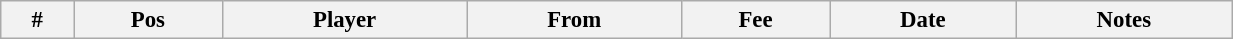<table class="wikitable" style="width:65%; text-align:center; font-size:95%; text-align:left;">
<tr>
<th><strong>#</strong></th>
<th><strong>Pos</strong></th>
<th><strong>Player</strong></th>
<th><strong>From</strong></th>
<th><strong>Fee</strong></th>
<th><strong>Date</strong></th>
<th><strong>Notes</strong></th>
</tr>
</table>
